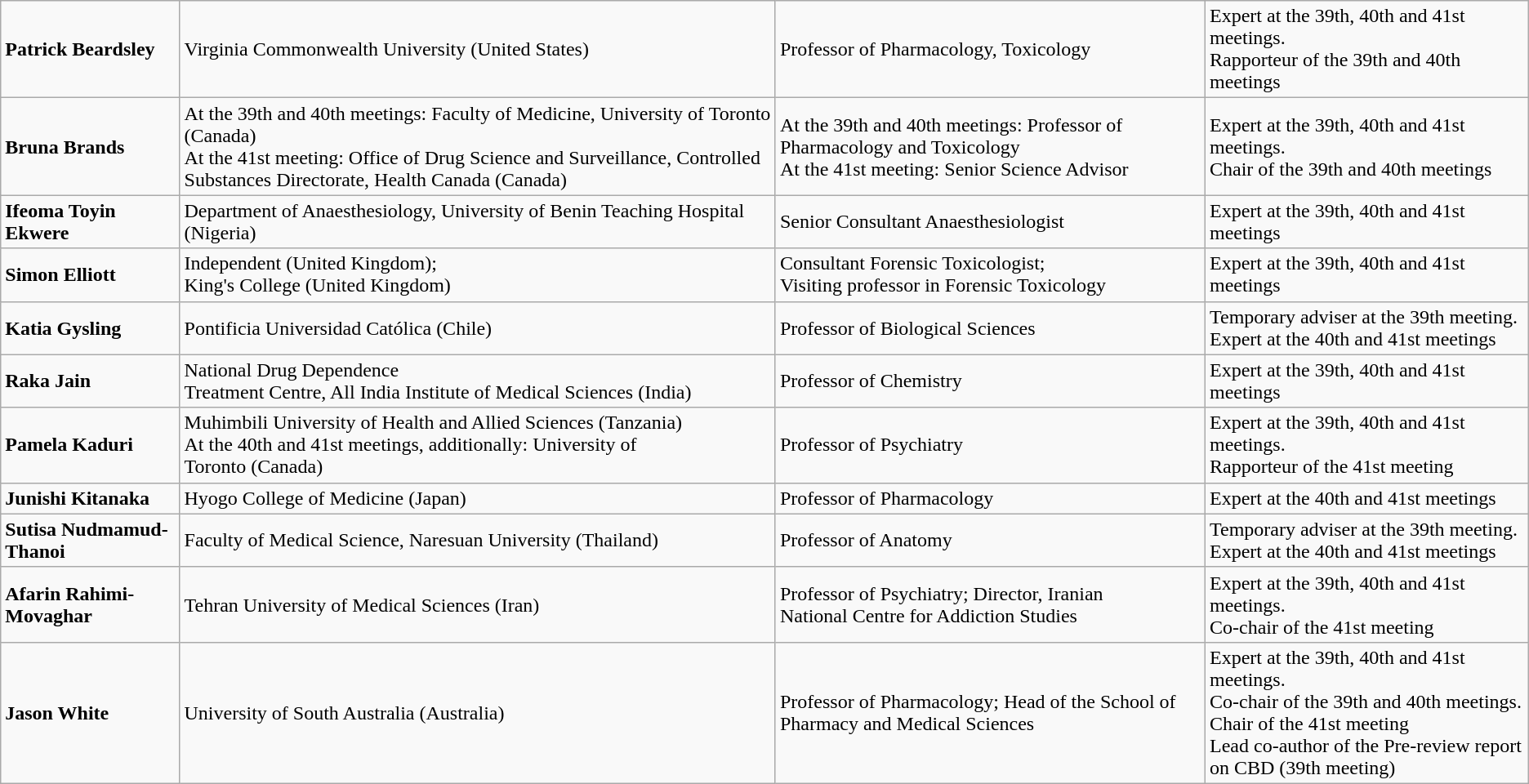<table class="wikitable">
<tr>
<td><strong>Patrick Beardsley</strong></td>
<td>Virginia Commonwealth University (United States)</td>
<td>Professor of Pharmacology, Toxicology</td>
<td>Expert at the 39th, 40th and 41st meetings.<br>Rapporteur of the 39th and 40th meetings</td>
</tr>
<tr>
<td><strong>Bruna Brands</strong></td>
<td>At the 39th and 40th meetings: Faculty of Medicine, University of Toronto (Canada)<br>At the 41st meeting: Office of Drug Science and Surveillance, Controlled Substances Directorate, Health Canada (Canada)</td>
<td>At the 39th and 40th meetings: Professor of Pharmacology and Toxicology<br>At the 41st meeting: Senior Science Advisor</td>
<td>Expert at the 39th, 40th and 41st meetings.<br>Chair of the 39th and 40th meetings</td>
</tr>
<tr>
<td><strong>Ifeoma Toyin Ekwere</strong></td>
<td>Department of Anaesthesiology, University of Benin Teaching Hospital (Nigeria)</td>
<td>Senior Consultant Anaesthesiologist</td>
<td>Expert at the 39th, 40th and 41st meetings</td>
</tr>
<tr>
<td><strong>Simon Elliott</strong></td>
<td>Independent (United Kingdom);<br>King's College (United Kingdom)</td>
<td>Consultant Forensic Toxicologist;<br>Visiting professor in Forensic Toxicology</td>
<td>Expert at the 39th, 40th and 41st meetings</td>
</tr>
<tr>
<td><strong>Katia Gysling</strong></td>
<td>Pontificia Universidad Católica (Chile)</td>
<td>Professor of Biological Sciences</td>
<td>Temporary adviser at the 39th meeting.<br>Expert at the 40th and 41st meetings</td>
</tr>
<tr>
<td><strong>Raka Jain</strong></td>
<td>National Drug Dependence<br>Treatment Centre, All India Institute of Medical Sciences (India)</td>
<td>Professor of Chemistry</td>
<td>Expert at the 39th, 40th and 41st meetings</td>
</tr>
<tr>
<td><strong>Pamela Kaduri</strong></td>
<td>Muhimbili University of Health and Allied Sciences (Tanzania)<br>At the 40th and 41st meetings, additionally: University of<br>Toronto (Canada)</td>
<td>Professor of Psychiatry</td>
<td>Expert at the 39th, 40th and 41st meetings.<br>Rapporteur of the 41st meeting</td>
</tr>
<tr>
<td><strong>Junishi Kitanaka</strong></td>
<td>Hyogo College of Medicine (Japan)</td>
<td>Professor of Pharmacology</td>
<td>Expert at the 40th and 41st meetings</td>
</tr>
<tr>
<td><strong>Sutisa Nudmamud-Thanoi</strong></td>
<td>Faculty of Medical Science, Naresuan University (Thailand)</td>
<td>Professor of Anatomy</td>
<td>Temporary adviser at the 39th meeting.<br>Expert at the 40th and 41st meetings</td>
</tr>
<tr>
<td><strong>Afarin Rahimi-Movaghar</strong></td>
<td>Tehran University of Medical Sciences (Iran)</td>
<td>Professor of Psychiatry; Director, Iranian<br>National Centre for Addiction Studies</td>
<td>Expert at the 39th, 40th and 41st meetings.<br>Co-chair of the 41st meeting</td>
</tr>
<tr>
<td><strong>Jason White</strong></td>
<td>University of South Australia (Australia)</td>
<td>Professor of Pharmacology; Head of the School of Pharmacy and Medical Sciences</td>
<td>Expert at the 39th, 40th and 41st meetings.<br>Co-chair of the 39th and 40th meetings.<br>Chair of the 41st meeting<br>Lead co-author of the Pre-review report on CBD (39th meeting)</td>
</tr>
</table>
